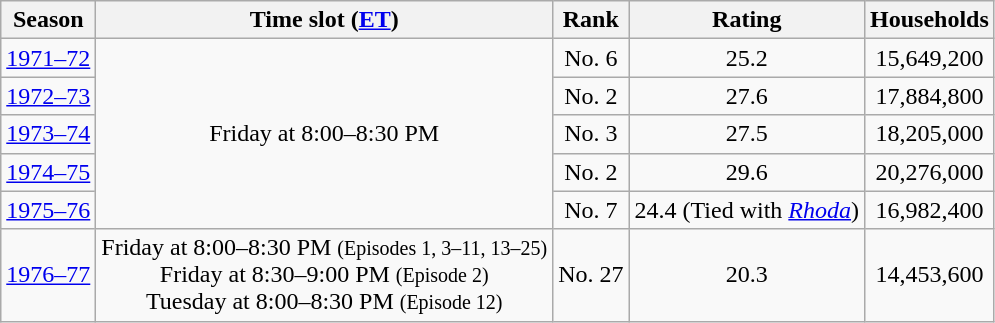<table class="wikitable" style="text-align:center">
<tr>
<th>Season</th>
<th>Time slot (<a href='#'>ET</a>)</th>
<th>Rank</th>
<th>Rating</th>
<th>Households</th>
</tr>
<tr>
<td><a href='#'>1971–72</a></td>
<td rowspan="5">Friday at 8:00–8:30 PM</td>
<td>No. 6</td>
<td>25.2</td>
<td>15,649,200</td>
</tr>
<tr>
<td><a href='#'>1972–73</a></td>
<td>No. 2</td>
<td>27.6</td>
<td>17,884,800</td>
</tr>
<tr>
<td><a href='#'>1973–74</a></td>
<td>No. 3</td>
<td>27.5</td>
<td>18,205,000</td>
</tr>
<tr>
<td><a href='#'>1974–75</a></td>
<td>No. 2</td>
<td>29.6</td>
<td>20,276,000</td>
</tr>
<tr>
<td><a href='#'>1975–76</a></td>
<td>No. 7</td>
<td>24.4 (Tied with <em><a href='#'>Rhoda</a></em>)</td>
<td>16,982,400</td>
</tr>
<tr>
<td><a href='#'>1976–77</a></td>
<td>Friday at 8:00–8:30 PM <small>(Episodes 1, 3–11, 13–25)</small><br>Friday at 8:30–9:00 PM <small>(Episode 2)</small><br>Tuesday at 8:00–8:30 PM <small>(Episode 12)</small></td>
<td>No. 27</td>
<td>20.3</td>
<td>14,453,600</td>
</tr>
</table>
